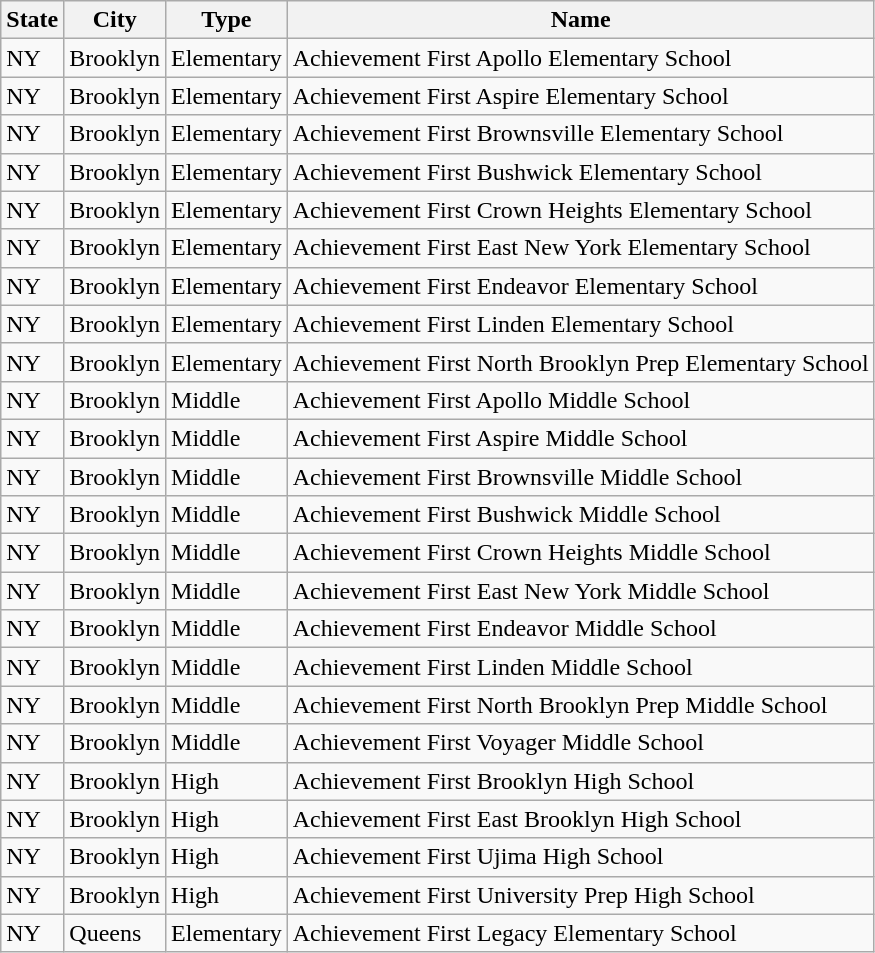<table class="wikitable">
<tr>
<th>State</th>
<th>City</th>
<th>Type</th>
<th>Name</th>
</tr>
<tr>
<td>NY</td>
<td>Brooklyn</td>
<td>Elementary</td>
<td>Achievement First Apollo Elementary School</td>
</tr>
<tr>
<td>NY</td>
<td>Brooklyn</td>
<td>Elementary</td>
<td>Achievement First Aspire Elementary School</td>
</tr>
<tr>
<td>NY</td>
<td>Brooklyn</td>
<td>Elementary</td>
<td>Achievement First Brownsville Elementary School</td>
</tr>
<tr>
<td>NY</td>
<td>Brooklyn</td>
<td>Elementary</td>
<td>Achievement First Bushwick Elementary School</td>
</tr>
<tr>
<td>NY</td>
<td>Brooklyn</td>
<td>Elementary</td>
<td>Achievement First Crown Heights Elementary School</td>
</tr>
<tr>
<td>NY</td>
<td>Brooklyn</td>
<td>Elementary</td>
<td>Achievement First East New York Elementary School</td>
</tr>
<tr>
<td>NY</td>
<td>Brooklyn</td>
<td>Elementary</td>
<td>Achievement First Endeavor Elementary School</td>
</tr>
<tr>
<td>NY</td>
<td>Brooklyn</td>
<td>Elementary</td>
<td>Achievement First Linden Elementary School</td>
</tr>
<tr>
<td>NY</td>
<td>Brooklyn</td>
<td>Elementary</td>
<td>Achievement First North Brooklyn Prep Elementary School</td>
</tr>
<tr>
<td>NY</td>
<td>Brooklyn</td>
<td>Middle</td>
<td>Achievement First Apollo Middle School</td>
</tr>
<tr>
<td>NY</td>
<td>Brooklyn</td>
<td>Middle</td>
<td>Achievement First Aspire Middle School</td>
</tr>
<tr>
<td>NY</td>
<td>Brooklyn</td>
<td>Middle</td>
<td>Achievement First Brownsville Middle School</td>
</tr>
<tr>
<td>NY</td>
<td>Brooklyn</td>
<td>Middle</td>
<td>Achievement First Bushwick Middle School</td>
</tr>
<tr>
<td>NY</td>
<td>Brooklyn</td>
<td>Middle</td>
<td>Achievement First Crown Heights Middle School</td>
</tr>
<tr>
<td>NY</td>
<td>Brooklyn</td>
<td>Middle</td>
<td>Achievement First East New York Middle School</td>
</tr>
<tr>
<td>NY</td>
<td>Brooklyn</td>
<td>Middle</td>
<td>Achievement First Endeavor Middle School</td>
</tr>
<tr>
<td>NY</td>
<td>Brooklyn</td>
<td>Middle</td>
<td>Achievement First Linden Middle School</td>
</tr>
<tr>
<td>NY</td>
<td>Brooklyn</td>
<td>Middle</td>
<td>Achievement First North Brooklyn Prep Middle School</td>
</tr>
<tr>
<td>NY</td>
<td>Brooklyn</td>
<td>Middle</td>
<td>Achievement First Voyager Middle School</td>
</tr>
<tr>
<td>NY</td>
<td>Brooklyn</td>
<td>High</td>
<td>Achievement First Brooklyn High School</td>
</tr>
<tr>
<td>NY</td>
<td>Brooklyn</td>
<td>High</td>
<td>Achievement First East Brooklyn High School</td>
</tr>
<tr>
<td>NY</td>
<td>Brooklyn</td>
<td>High</td>
<td>Achievement First Ujima High School</td>
</tr>
<tr>
<td>NY</td>
<td>Brooklyn</td>
<td>High</td>
<td>Achievement First University Prep High School</td>
</tr>
<tr>
<td>NY</td>
<td>Queens</td>
<td>Elementary</td>
<td>Achievement First Legacy Elementary School</td>
</tr>
</table>
